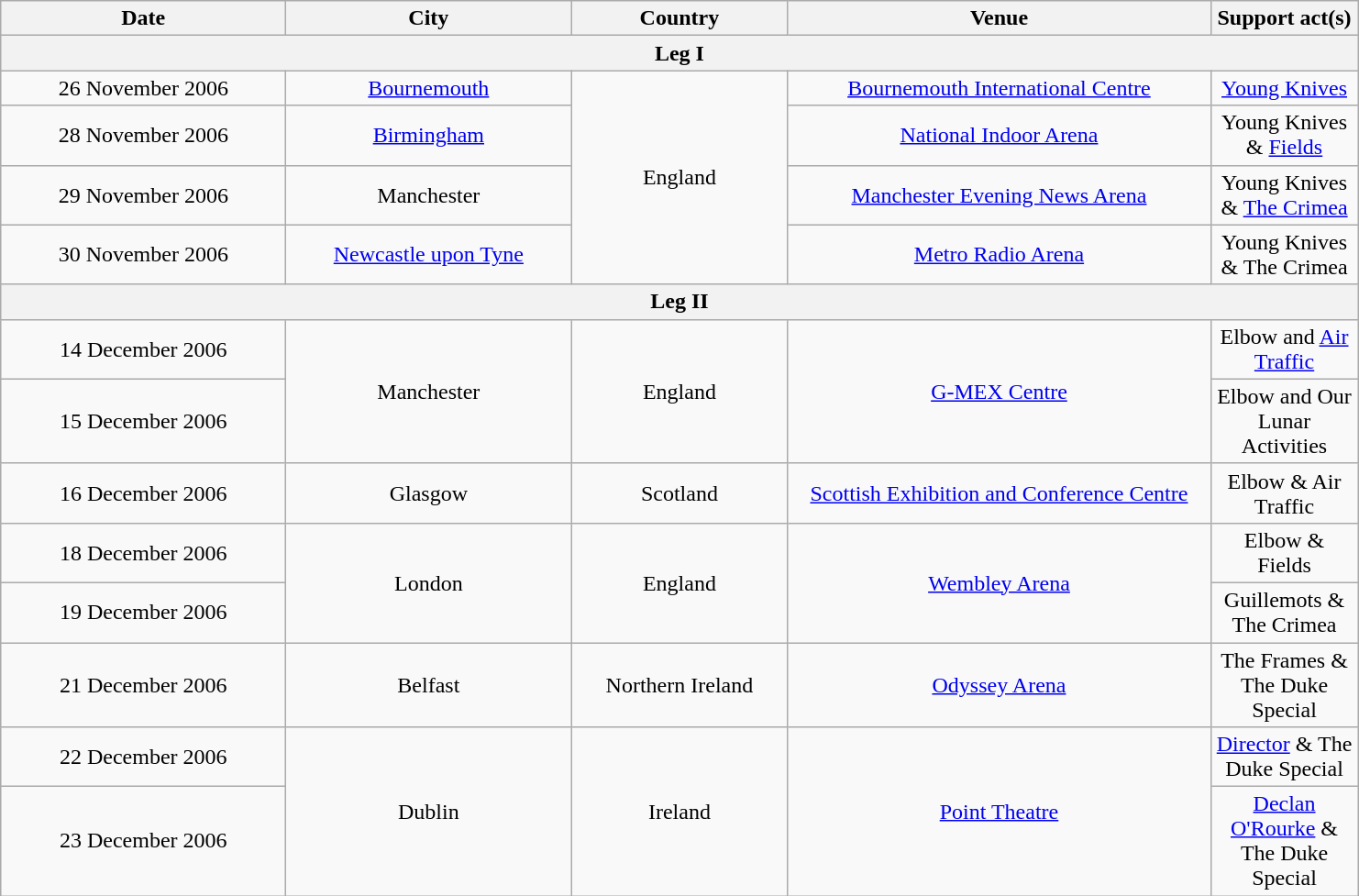<table class="wikitable" style="text-align:center;">
<tr>
<th width="200">Date</th>
<th width="200">City</th>
<th width="150">Country</th>
<th width="300">Venue</th>
<th width="100">Support act(s)</th>
</tr>
<tr>
<th colspan="5">Leg I</th>
</tr>
<tr>
<td>26 November 2006</td>
<td><a href='#'>Bournemouth</a></td>
<td rowspan="4">England</td>
<td><a href='#'>Bournemouth International Centre</a></td>
<td><a href='#'>Young Knives</a></td>
</tr>
<tr>
<td>28 November 2006</td>
<td><a href='#'>Birmingham</a></td>
<td><a href='#'>National Indoor Arena</a></td>
<td>Young Knives & <a href='#'>Fields</a></td>
</tr>
<tr>
<td>29 November 2006</td>
<td>Manchester</td>
<td><a href='#'>Manchester Evening News Arena</a></td>
<td>Young Knives & <a href='#'>The Crimea</a></td>
</tr>
<tr>
<td>30 November 2006</td>
<td><a href='#'>Newcastle upon Tyne</a></td>
<td><a href='#'>Metro Radio Arena</a></td>
<td>Young Knives & The Crimea</td>
</tr>
<tr>
<th colspan="5">Leg II</th>
</tr>
<tr>
<td>14 December 2006</td>
<td rowspan="2">Manchester</td>
<td rowspan="2">England</td>
<td rowspan="2"><a href='#'>G-MEX Centre</a></td>
<td>Elbow and <a href='#'>Air Traffic</a></td>
</tr>
<tr>
<td>15 December 2006</td>
<td>Elbow and Our Lunar Activities</td>
</tr>
<tr>
<td>16 December 2006</td>
<td>Glasgow</td>
<td>Scotland</td>
<td><a href='#'>Scottish Exhibition and Conference Centre</a></td>
<td>Elbow & Air Traffic</td>
</tr>
<tr>
<td>18 December 2006</td>
<td rowspan="2">London</td>
<td rowspan="2">England</td>
<td rowspan="2"><a href='#'>Wembley Arena</a></td>
<td>Elbow & Fields</td>
</tr>
<tr>
<td>19 December 2006</td>
<td>Guillemots & The Crimea</td>
</tr>
<tr>
<td>21 December 2006</td>
<td>Belfast</td>
<td>Northern Ireland</td>
<td><a href='#'>Odyssey Arena</a></td>
<td>The Frames & The Duke Special</td>
</tr>
<tr>
<td>22 December 2006</td>
<td rowspan="2">Dublin</td>
<td rowspan="2">Ireland</td>
<td rowspan="2"><a href='#'>Point Theatre</a></td>
<td><a href='#'>Director</a> & The Duke Special</td>
</tr>
<tr>
<td>23 December 2006</td>
<td><a href='#'>Declan O'Rourke</a> & The Duke Special</td>
</tr>
</table>
